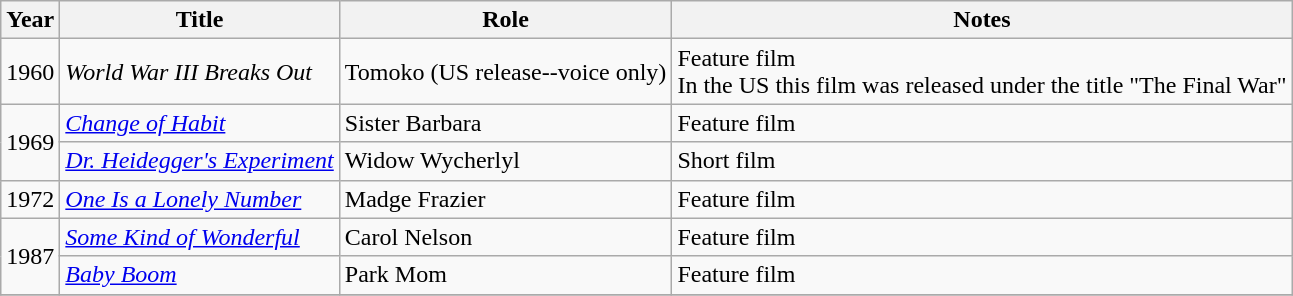<table class="wikitable">
<tr>
<th>Year</th>
<th>Title</th>
<th>Role</th>
<th>Notes</th>
</tr>
<tr>
<td>1960</td>
<td><em>World War III Breaks Out</em></td>
<td>Tomoko (US release--voice only)</td>
<td>Feature film<br>In the US this film was released under the title "The Final War"</td>
</tr>
<tr>
<td rowspan=2>1969</td>
<td><em><a href='#'>Change of Habit</a></em></td>
<td>Sister Barbara</td>
<td>Feature film</td>
</tr>
<tr>
<td><em><a href='#'>Dr. Heidegger's Experiment</a></em></td>
<td>Widow Wycherlyl</td>
<td>Short film</td>
</tr>
<tr>
<td>1972</td>
<td><em><a href='#'>One Is a Lonely Number</a></em></td>
<td>Madge Frazier</td>
<td>Feature film</td>
</tr>
<tr>
<td rowspan=2>1987</td>
<td><em><a href='#'>Some Kind of Wonderful</a></em></td>
<td>Carol Nelson</td>
<td>Feature film</td>
</tr>
<tr>
<td><em><a href='#'>Baby Boom</a></em></td>
<td>Park Mom</td>
<td>Feature film</td>
</tr>
<tr>
</tr>
</table>
